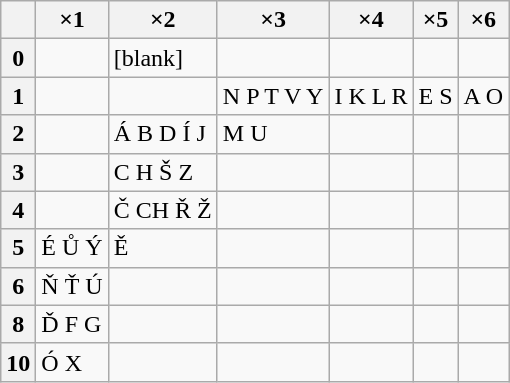<table class="wikitable floatright">
<tr>
<th></th>
<th>×1</th>
<th>×2</th>
<th>×3</th>
<th>×4</th>
<th>×5</th>
<th>×6</th>
</tr>
<tr>
<th>0</th>
<td></td>
<td>[blank]</td>
<td></td>
<td></td>
<td></td>
<td></td>
</tr>
<tr>
<th>1</th>
<td></td>
<td></td>
<td>N P T V Y</td>
<td>I K L R</td>
<td>E S</td>
<td>A O</td>
</tr>
<tr>
<th>2</th>
<td></td>
<td>Á B D Í J</td>
<td>M U</td>
<td></td>
<td></td>
<td></td>
</tr>
<tr>
<th>3</th>
<td></td>
<td>C H Š Z</td>
<td></td>
<td></td>
<td></td>
<td></td>
</tr>
<tr>
<th>4</th>
<td></td>
<td>Č CH Ř Ž</td>
<td></td>
<td></td>
<td></td>
<td></td>
</tr>
<tr>
<th>5</th>
<td>É Ů Ý</td>
<td>Ě</td>
<td></td>
<td></td>
<td></td>
<td></td>
</tr>
<tr>
<th>6</th>
<td>Ň Ť Ú</td>
<td></td>
<td></td>
<td></td>
<td></td>
<td></td>
</tr>
<tr>
<th>8</th>
<td>Ď F G</td>
<td></td>
<td></td>
<td></td>
<td></td>
<td></td>
</tr>
<tr>
<th>10</th>
<td>Ó X</td>
<td></td>
<td></td>
<td></td>
<td></td>
<td></td>
</tr>
</table>
